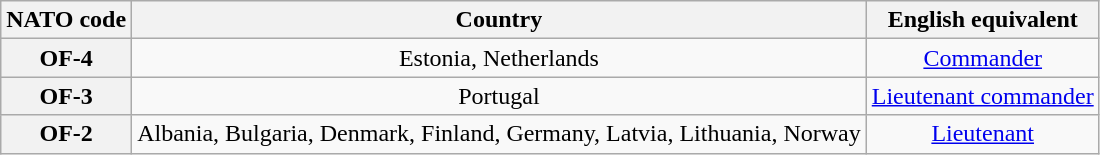<table class="wikitable plainrowheaders" style="text-align:center;" border="1">
<tr>
<th>NATO code</th>
<th>Country</th>
<th>English equivalent</th>
</tr>
<tr>
<th>OF-4</th>
<td>Estonia, Netherlands</td>
<td><a href='#'>Commander</a></td>
</tr>
<tr>
<th>OF-3</th>
<td>Portugal</td>
<td><a href='#'>Lieutenant commander</a></td>
</tr>
<tr>
<th>OF-2</th>
<td>Albania, Bulgaria, Denmark, Finland, Germany, Latvia, Lithuania, Norway</td>
<td><a href='#'>Lieutenant</a></td>
</tr>
</table>
